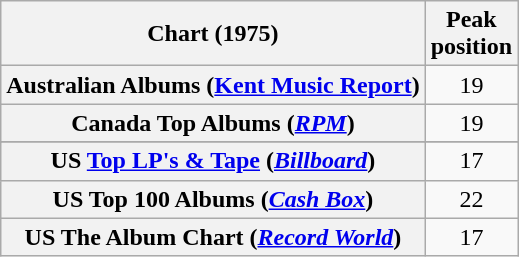<table class="wikitable sortable plainrowheaders" style="text-align:center">
<tr>
<th scope="col">Chart (1975)</th>
<th scope="col">Peak<br>position</th>
</tr>
<tr>
<th scope="row">Australian Albums (<a href='#'>Kent Music Report</a>)</th>
<td>19</td>
</tr>
<tr>
<th scope="row">Canada Top Albums (<em><a href='#'>RPM</a></em>)</th>
<td>19</td>
</tr>
<tr>
</tr>
<tr>
<th scope="row">US <a href='#'>Top LP's & Tape</a> (<em><a href='#'>Billboard</a></em>)</th>
<td>17</td>
</tr>
<tr>
<th scope="row">US Top 100 Albums (<em><a href='#'>Cash Box</a></em>)</th>
<td>22</td>
</tr>
<tr>
<th scope="row">US The Album Chart (<em><a href='#'>Record World</a></em>)</th>
<td>17</td>
</tr>
</table>
